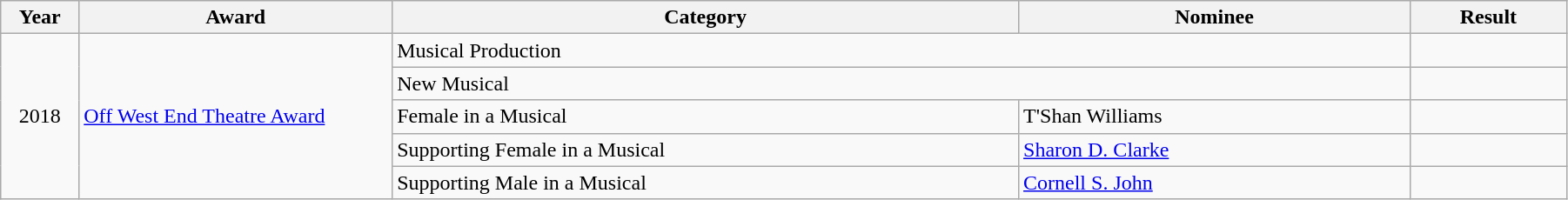<table class="wikitable" width="95%">
<tr>
<th width="5%">Year</th>
<th width="20%">Award</th>
<th width="40%">Category</th>
<th width="25%">Nominee</th>
<th>Result</th>
</tr>
<tr>
<td rowspan="5" align="center">2018</td>
<td rowspan="5"><a href='#'>Off West End Theatre Award</a></td>
<td colspan="2">Musical Production</td>
<td></td>
</tr>
<tr>
<td colspan="2">New Musical</td>
<td></td>
</tr>
<tr>
<td>Female in a Musical</td>
<td>T'Shan Williams</td>
<td></td>
</tr>
<tr>
<td>Supporting Female in a Musical</td>
<td><a href='#'>Sharon D. Clarke</a></td>
<td></td>
</tr>
<tr>
<td>Supporting Male in a Musical</td>
<td><a href='#'>Cornell S. John</a></td>
<td></td>
</tr>
</table>
